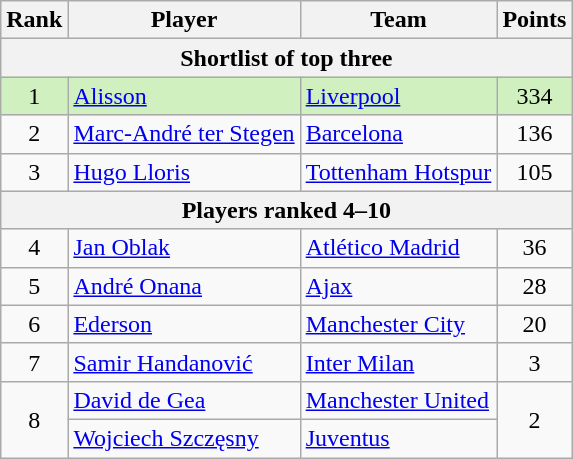<table class="wikitable" style="text-align:center">
<tr>
<th>Rank</th>
<th>Player</th>
<th>Team</th>
<th>Points</th>
</tr>
<tr>
<th colspan=4>Shortlist of top three</th>
</tr>
<tr bgcolor="#D0F0C0">
<td>1</td>
<td align=left> <a href='#'>Alisson</a></td>
<td align=left> <a href='#'>Liverpool</a></td>
<td>334</td>
</tr>
<tr>
<td>2</td>
<td align=left> <a href='#'>Marc-André ter Stegen</a></td>
<td align=left> <a href='#'>Barcelona</a></td>
<td>136</td>
</tr>
<tr>
<td>3</td>
<td align=left> <a href='#'>Hugo Lloris</a></td>
<td align=left> <a href='#'>Tottenham Hotspur</a></td>
<td>105</td>
</tr>
<tr>
<th colspan=4>Players ranked 4–10</th>
</tr>
<tr>
<td>4</td>
<td align=left> <a href='#'>Jan Oblak</a></td>
<td align=left> <a href='#'>Atlético Madrid</a></td>
<td>36</td>
</tr>
<tr>
<td>5</td>
<td align=left> <a href='#'>André Onana</a></td>
<td align=left> <a href='#'>Ajax</a></td>
<td>28</td>
</tr>
<tr>
<td>6</td>
<td align=left> <a href='#'>Ederson</a></td>
<td align=left> <a href='#'>Manchester City</a></td>
<td>20</td>
</tr>
<tr>
<td>7</td>
<td align=left> <a href='#'>Samir Handanović</a></td>
<td align=left> <a href='#'>Inter Milan</a></td>
<td>3</td>
</tr>
<tr>
<td rowspan=2>8</td>
<td align=left> <a href='#'>David de Gea</a></td>
<td align=left> <a href='#'>Manchester United</a></td>
<td rowspan=2>2</td>
</tr>
<tr>
<td align=left> <a href='#'>Wojciech Szczęsny</a></td>
<td align=left> <a href='#'>Juventus</a></td>
</tr>
</table>
